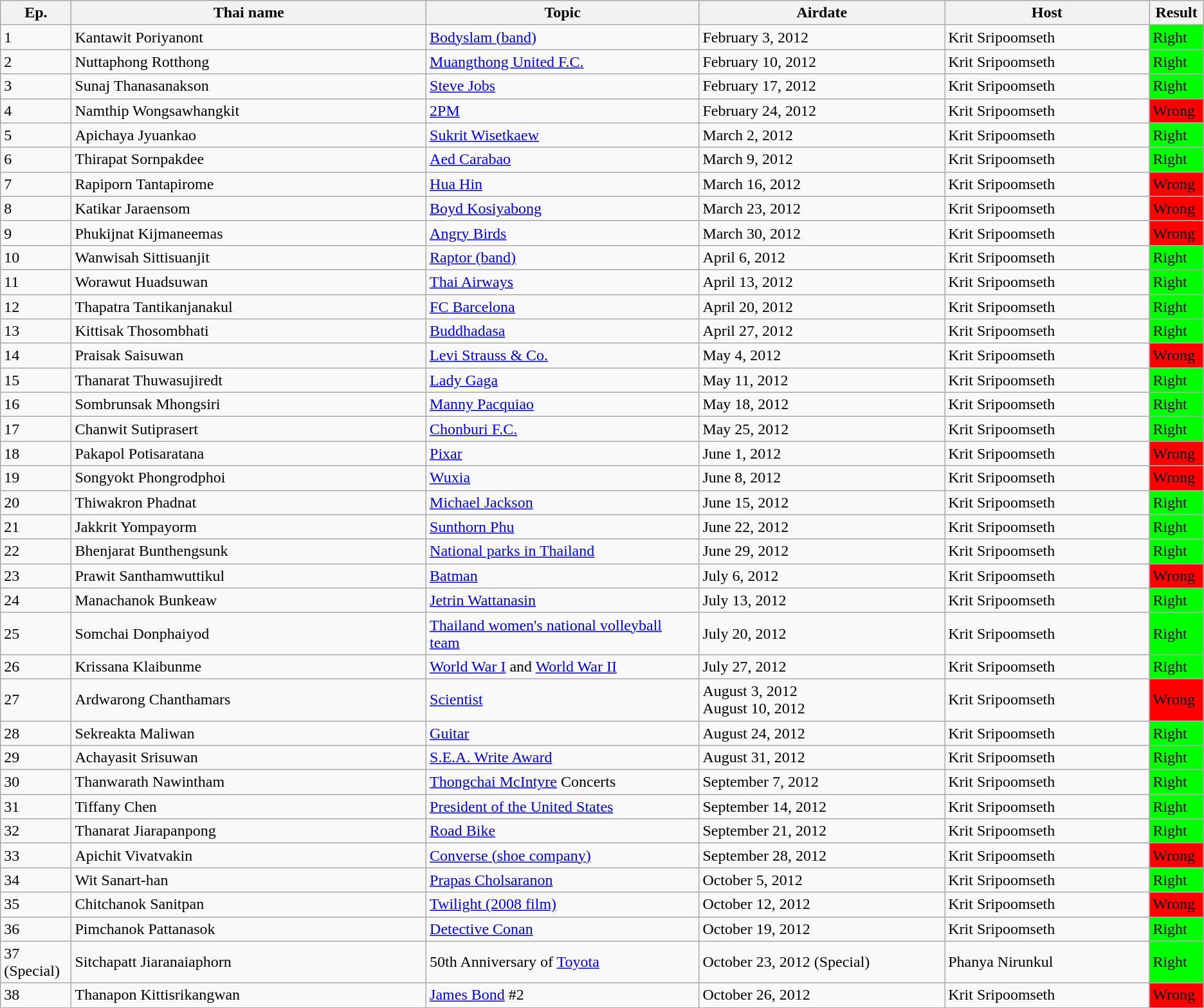<table class="wikitable sortable" ="font-size:100%; text-align: center; ">
<tr>
<th rowspan=1 width=5%><strong>Ep.</strong></th>
<th rowspan=1 width=26%><strong>Thai name</strong></th>
<th rowspan=1 width=20%><strong>Topic</strong></th>
<th rowspan=1 width=18%><strong>Airdate</strong></th>
<th rowspan=1 width=15%><strong>Host</strong></th>
<th !rowspan=1 width=3%><strong>Result</strong></th>
</tr>
<tr>
<td>1</td>
<td>Kantawit Poriyanont</td>
<td><a href='#'>Bodyslam (band)</a></td>
<td>February 3, 2012</td>
<td>Krit Sripoomseth</td>
<td style = "background:#00FF00;">Right</td>
</tr>
<tr>
<td>2</td>
<td>Nuttaphong Rotthong</td>
<td><a href='#'>Muangthong United F.C.</a></td>
<td>February 10, 2012</td>
<td>Krit Sripoomseth</td>
<td style = "background:#00FF00;">Right</td>
</tr>
<tr>
<td>3</td>
<td>Sunaj Thanasanakson</td>
<td><a href='#'>Steve Jobs</a></td>
<td>February 17, 2012</td>
<td>Krit Sripoomseth</td>
<td style = "background:#00FF00;">Right</td>
</tr>
<tr>
<td>4</td>
<td>Namthip  Wongsawhangkit</td>
<td><a href='#'>2PM</a></td>
<td>February 24, 2012</td>
<td>Krit Sripoomseth</td>
<td style = "background:#FF0000;">Wrong</td>
</tr>
<tr>
<td>5</td>
<td>Apichaya Jyuankao</td>
<td><a href='#'>Sukrit Wisetkaew</a></td>
<td>March 2, 2012</td>
<td>Krit Sripoomseth</td>
<td style = "background:#00FF00;">Right</td>
</tr>
<tr>
<td>6</td>
<td>Thirapat Sornpakdee</td>
<td><a href='#'>Aed Carabao</a></td>
<td>March 9, 2012</td>
<td>Krit Sripoomseth</td>
<td style = "background:#00FF00;">Right</td>
</tr>
<tr>
<td>7</td>
<td>Rapiporn Tantapirome</td>
<td><a href='#'>Hua Hin</a></td>
<td>March 16, 2012</td>
<td>Krit Sripoomseth</td>
<td style = "background:#FF0000;">Wrong</td>
</tr>
<tr>
<td>8</td>
<td>Katikar  Jaraensom</td>
<td><a href='#'>Boyd Kosiyabong</a></td>
<td>March 23, 2012</td>
<td>Krit Sripoomseth</td>
<td style = "background:#FF0000;">Wrong</td>
</tr>
<tr>
<td>9</td>
<td>Phukijnat Kijmaneemas</td>
<td><a href='#'>Angry Birds</a></td>
<td>March 30, 2012</td>
<td>Krit Sripoomseth</td>
<td style = "background:#FF0000;">Wrong</td>
</tr>
<tr>
<td>10</td>
<td>Wanwisah Sittisuanjit</td>
<td><a href='#'>Raptor (band)</a></td>
<td>April 6, 2012</td>
<td>Krit Sripoomseth</td>
<td style = "background:#00FF00;">Right</td>
</tr>
<tr>
<td>11</td>
<td>Worawut Huadsuwan</td>
<td><a href='#'>Thai Airways</a></td>
<td>April 13, 2012</td>
<td>Krit Sripoomseth</td>
<td style = "background:#00FF00;">Right</td>
</tr>
<tr>
<td>12</td>
<td>Thapatra Tantikanjanakul</td>
<td><a href='#'>FC Barcelona</a></td>
<td>April 20, 2012</td>
<td>Krit Sripoomseth</td>
<td style = "background:#00FF00;">Right</td>
</tr>
<tr>
<td>13</td>
<td>Kittisak Thosombhati</td>
<td><a href='#'>Buddhadasa</a></td>
<td>April 27, 2012</td>
<td>Krit Sripoomseth</td>
<td style = "background:#00FF00;">Right</td>
</tr>
<tr>
<td>14</td>
<td>Praisak Saisuwan</td>
<td><a href='#'>Levi Strauss & Co.</a></td>
<td>May 4, 2012</td>
<td>Krit Sripoomseth</td>
<td style = "background:#FF0000;">Wrong</td>
</tr>
<tr>
<td>15</td>
<td>Thanarat Thuwasujiredt</td>
<td><a href='#'>Lady Gaga</a></td>
<td>May 11, 2012</td>
<td>Krit Sripoomseth</td>
<td style = "background:#00FF00;">Right</td>
</tr>
<tr>
<td>16</td>
<td>Sombrunsak Mhongsiri</td>
<td><a href='#'>Manny Pacquiao</a></td>
<td>May 18, 2012</td>
<td>Krit Sripoomseth</td>
<td style = "background:#00FF00;">Right</td>
</tr>
<tr>
<td>17</td>
<td>Chanwit Sutiprasert</td>
<td><a href='#'>Chonburi F.C.</a></td>
<td>May 25, 2012</td>
<td>Krit Sripoomseth</td>
<td style = "background:#00FF00;">Right</td>
</tr>
<tr>
<td>18</td>
<td>Pakapol Potisaratana</td>
<td><a href='#'>Pixar</a></td>
<td>June 1, 2012</td>
<td>Krit Sripoomseth</td>
<td style = "background:#FF0000;">Wrong</td>
</tr>
<tr>
<td>19</td>
<td>Songyokt Phongrodphoi</td>
<td><a href='#'>Wuxia</a></td>
<td>June 8, 2012</td>
<td>Krit Sripoomseth</td>
<td style = "background:#FF0000;">Wrong</td>
</tr>
<tr>
<td>20</td>
<td>Thiwakron Phadnat</td>
<td><a href='#'>Michael Jackson</a></td>
<td>June 15, 2012</td>
<td>Krit Sripoomseth</td>
<td style = "background:#00FF00;">Right</td>
</tr>
<tr>
<td>21</td>
<td>Jakkrit Yompayorm</td>
<td><a href='#'>Sunthorn Phu</a></td>
<td>June 22, 2012</td>
<td>Krit Sripoomseth</td>
<td style = "background:#00FF00;">Right</td>
</tr>
<tr>
<td>22</td>
<td>Bhenjarat Bunthengsunk</td>
<td><a href='#'>National parks in Thailand</a></td>
<td>June 29, 2012</td>
<td>Krit Sripoomseth</td>
<td style = "background:#00FF00;">Right</td>
</tr>
<tr>
<td>23</td>
<td>Prawit Santhamwuttikul</td>
<td><a href='#'>Batman</a></td>
<td>July 6, 2012</td>
<td>Krit Sripoomseth</td>
<td style = "background:#FF0000;">Wrong</td>
</tr>
<tr>
<td>24</td>
<td>Manachanok Bunkeaw</td>
<td><a href='#'>Jetrin Wattanasin</a></td>
<td>July 13, 2012</td>
<td>Krit Sripoomseth</td>
<td style = "background:#00FF00;">Right</td>
</tr>
<tr>
<td>25</td>
<td>Somchai Donphaiyod</td>
<td><a href='#'>Thailand women's national volleyball team</a></td>
<td>July 20, 2012</td>
<td>Krit Sripoomseth</td>
<td style = "background:#00FF00;">Right</td>
</tr>
<tr>
<td>26</td>
<td>Krissana Klaibunme</td>
<td><a href='#'>World War I</a> and <a href='#'>World War II</a></td>
<td>July 27, 2012</td>
<td>Krit Sripoomseth</td>
<td style = "background:#00FF00;">Right</td>
</tr>
<tr>
<td>27</td>
<td>Ardwarong Chanthamars</td>
<td><a href='#'>Scientist</a></td>
<td>August 3, 2012<br>August 10, 2012</td>
<td>Krit Sripoomseth</td>
<td style = "background:#FF0000;">Wrong</td>
</tr>
<tr>
<td>28</td>
<td>Sekreakta Maliwan</td>
<td><a href='#'>Guitar</a></td>
<td>August 24, 2012</td>
<td>Krit Sripoomseth</td>
<td style = "background:#00FF00;">Right</td>
</tr>
<tr>
<td>29</td>
<td>Achayasit Srisuwan</td>
<td><a href='#'>S.E.A. Write Award</a></td>
<td>August 31, 2012</td>
<td>Krit Sripoomseth</td>
<td style = "background:#00FF00;">Right</td>
</tr>
<tr>
<td>30</td>
<td>Thanwarath Nawintham</td>
<td><a href='#'>Thongchai McIntyre</a> Concerts</td>
<td>September 7, 2012</td>
<td>Krit Sripoomseth</td>
<td style = "background:#00FF00;">Right</td>
</tr>
<tr>
<td>31</td>
<td>Tiffany Chen</td>
<td><a href='#'>President of the United States</a></td>
<td>September 14, 2012</td>
<td>Krit Sripoomseth</td>
<td style = "background:#00FF00;">Right</td>
</tr>
<tr>
<td>32</td>
<td>Thanarat Jiarapanpong</td>
<td><a href='#'>Road Bike</a></td>
<td>September 21, 2012</td>
<td>Krit Sripoomseth</td>
<td style = "background:#00FF00;">Right</td>
</tr>
<tr>
<td>33</td>
<td>Apichit Vivatvakin</td>
<td><a href='#'>Converse (shoe company)</a></td>
<td>September 28, 2012</td>
<td>Krit Sripoomseth</td>
<td style = "background:#FF0000;">Wrong</td>
</tr>
<tr>
<td>34</td>
<td>Wit Sanart-han</td>
<td><a href='#'>Prapas Cholsaranon</a></td>
<td>October 5, 2012</td>
<td>Krit Sripoomseth</td>
<td style = "background:#00FF00;">Right</td>
</tr>
<tr>
<td>35</td>
<td>Chitchanok Sanitpan</td>
<td><a href='#'>Twilight (2008 film)</a></td>
<td>October 12, 2012</td>
<td>Krit Sripoomseth</td>
<td style = "background:#FF0000;">Wrong</td>
</tr>
<tr>
<td>36</td>
<td>Pimchanok Pattanasok</td>
<td><a href='#'>Detective Conan</a></td>
<td>October 19, 2012</td>
<td>Krit Sripoomseth</td>
<td style = "background:#00FF00;">Right</td>
</tr>
<tr>
<td>37 (Special)</td>
<td>Sitchapatt Jiaranaiaphorn</td>
<td>50th Anniversary of <a href='#'>Toyota</a></td>
<td>October 23, 2012 (Special)</td>
<td>Phanya Nirunkul</td>
<td style = "background:#00FF00;">Right</td>
</tr>
<tr>
<td>38</td>
<td>Thanapon Kittisrikangwan</td>
<td><a href='#'>James Bond</a> #2</td>
<td>October 26, 2012</td>
<td>Krit Sripoomseth</td>
<td style = "background:#FF0000;">Wrong</td>
</tr>
</table>
